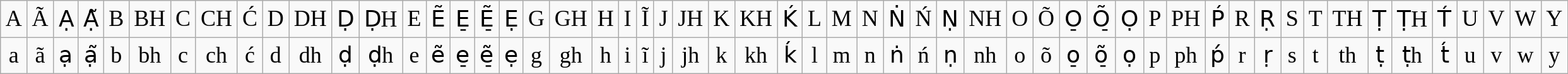<table class=wikitable style="text-align:center;font-size:x-large">
<tr>
<td>A</td>
<td>Ã</td>
<td>Ạ</td>
<td>Ạ̃</td>
<td>B</td>
<td>BH</td>
<td>C</td>
<td>CH</td>
<td>Ć</td>
<td>D</td>
<td>DH</td>
<td>Ḍ</td>
<td>ḌH</td>
<td>E</td>
<td>Ẽ</td>
<td>E̠</td>
<td>Ẽ̠</td>
<td>Ẹ</td>
<td>G</td>
<td>GH</td>
<td>H</td>
<td>I</td>
<td>Ĩ</td>
<td>J</td>
<td>JH</td>
<td>K</td>
<td>KH</td>
<td>Ḱ</td>
<td>L</td>
<td>M</td>
<td>N</td>
<td>Ṅ</td>
<td>Ń</td>
<td>Ṇ</td>
<td>NH</td>
<td>O</td>
<td>Õ</td>
<td>O̠</td>
<td>Õ̠</td>
<td>Ọ</td>
<td>P</td>
<td>PH</td>
<td>Ṕ</td>
<td>R</td>
<td>Ṛ</td>
<td>S</td>
<td>T</td>
<td>TH</td>
<td>Ṭ</td>
<td>ṬH</td>
<td>T́</td>
<td>U</td>
<td>V</td>
<td>W</td>
<td>Y</td>
</tr>
<tr>
<td>a</td>
<td>ã</td>
<td>ạ</td>
<td>ạ̃</td>
<td>b</td>
<td>bh</td>
<td>c</td>
<td>ch</td>
<td>ć</td>
<td>d</td>
<td>dh</td>
<td>ḍ</td>
<td>ḍh</td>
<td>e</td>
<td>ẽ</td>
<td>e̠</td>
<td>ẽ̠</td>
<td>ẹ</td>
<td>g</td>
<td>gh</td>
<td>h</td>
<td>i</td>
<td>ĩ</td>
<td>j</td>
<td>jh</td>
<td>k</td>
<td>kh</td>
<td>ḱ</td>
<td>l</td>
<td>m</td>
<td>n</td>
<td>ṅ</td>
<td>ń</td>
<td>ṇ</td>
<td>nh</td>
<td>o</td>
<td>õ</td>
<td>o̠</td>
<td>õ̠</td>
<td>ọ</td>
<td>p</td>
<td>ph</td>
<td>ṕ</td>
<td>r</td>
<td>ṛ</td>
<td>s</td>
<td>t</td>
<td>th</td>
<td>ṭ</td>
<td>ṭh</td>
<td>t́</td>
<td>u</td>
<td>v</td>
<td>w</td>
<td>y</td>
</tr>
</table>
